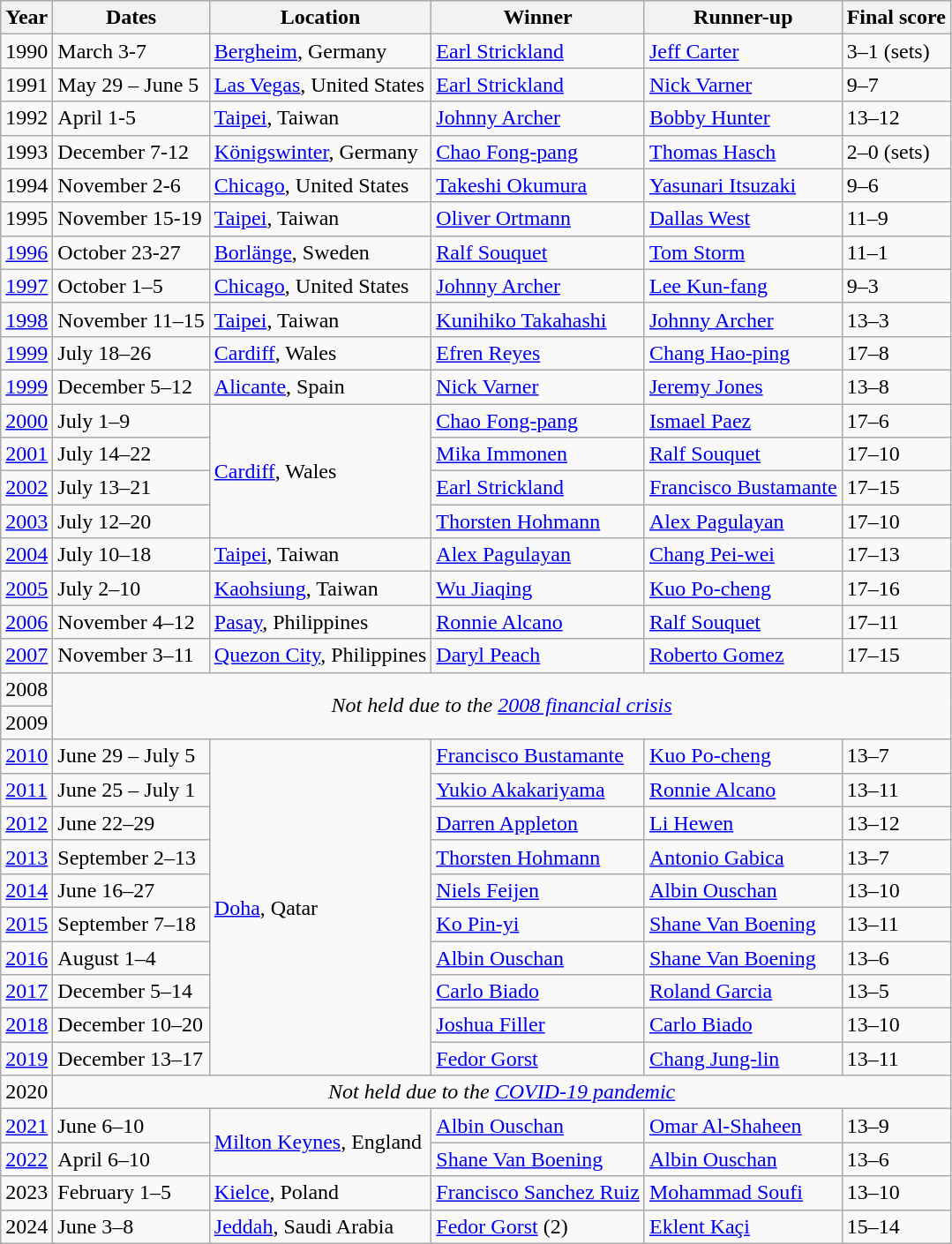<table class="wikitable sortable">
<tr bgcolor="#efefef">
<th>Year</th>
<th>Dates</th>
<th>Location</th>
<th>Winner</th>
<th>Runner-up</th>
<th>Final score</th>
</tr>
<tr>
<td>1990</td>
<td>March 3-7</td>
<td><a href='#'>Bergheim</a>, Germany</td>
<td> <a href='#'>Earl Strickland</a></td>
<td> <a href='#'>Jeff Carter</a></td>
<td>3–1 (sets)</td>
</tr>
<tr>
<td>1991</td>
<td>May 29 – June 5</td>
<td><a href='#'>Las Vegas</a>, United States</td>
<td> <a href='#'>Earl Strickland</a> </td>
<td> <a href='#'>Nick Varner</a></td>
<td>9–7</td>
</tr>
<tr>
<td>1992</td>
<td>April 1-5</td>
<td><a href='#'>Taipei</a>, Taiwan</td>
<td> <a href='#'>Johnny Archer</a></td>
<td> <a href='#'>Bobby Hunter</a></td>
<td>13–12</td>
</tr>
<tr>
<td>1993</td>
<td>December 7-12</td>
<td><a href='#'>Königswinter</a>, Germany</td>
<td> <a href='#'>Chao Fong-pang</a></td>
<td> <a href='#'>Thomas Hasch</a></td>
<td>2–0 (sets)</td>
</tr>
<tr>
<td>1994</td>
<td>November 2-6</td>
<td><a href='#'>Chicago</a>, United States</td>
<td> <a href='#'>Takeshi Okumura</a></td>
<td> <a href='#'>Yasunari Itsuzaki</a></td>
<td>9–6</td>
</tr>
<tr>
<td>1995</td>
<td>November 15-19</td>
<td><a href='#'>Taipei</a>, Taiwan</td>
<td> <a href='#'>Oliver Ortmann</a></td>
<td> <a href='#'>Dallas West</a></td>
<td>11–9</td>
</tr>
<tr>
<td><a href='#'>1996</a></td>
<td>October 23-27</td>
<td><a href='#'>Borlänge</a>, Sweden</td>
<td> <a href='#'>Ralf Souquet</a></td>
<td> <a href='#'>Tom Storm</a></td>
<td>11–1</td>
</tr>
<tr>
<td><a href='#'>1997</a></td>
<td>October 1–5</td>
<td><a href='#'>Chicago</a>, United States</td>
<td> <a href='#'>Johnny Archer</a> </td>
<td> <a href='#'>Lee Kun-fang</a></td>
<td>9–3</td>
</tr>
<tr>
<td><a href='#'>1998</a></td>
<td>November 11–15</td>
<td><a href='#'>Taipei</a>, Taiwan</td>
<td> <a href='#'>Kunihiko Takahashi</a></td>
<td> <a href='#'>Johnny Archer</a></td>
<td>13–3</td>
</tr>
<tr>
<td><a href='#'>1999</a></td>
<td>July 18–26</td>
<td><a href='#'>Cardiff</a>, Wales</td>
<td> <a href='#'>Efren Reyes</a></td>
<td> <a href='#'>Chang Hao-ping</a></td>
<td>17–8</td>
</tr>
<tr>
<td><a href='#'>1999</a></td>
<td>December 5–12</td>
<td><a href='#'>Alicante</a>, Spain</td>
<td> <a href='#'>Nick Varner</a></td>
<td> <a href='#'>Jeremy Jones</a></td>
<td>13–8</td>
</tr>
<tr>
<td><a href='#'>2000</a></td>
<td>July 1–9</td>
<td rowspan=4><a href='#'>Cardiff</a>, Wales</td>
<td> <a href='#'>Chao Fong-pang</a> </td>
<td> <a href='#'>Ismael Paez</a></td>
<td>17–6</td>
</tr>
<tr>
<td><a href='#'>2001</a></td>
<td>July 14–22</td>
<td> <a href='#'>Mika Immonen</a></td>
<td> <a href='#'>Ralf Souquet</a></td>
<td>17–10</td>
</tr>
<tr>
<td><a href='#'>2002</a></td>
<td>July 13–21</td>
<td> <a href='#'>Earl Strickland</a> </td>
<td> <a href='#'>Francisco Bustamante</a></td>
<td>17–15</td>
</tr>
<tr>
<td><a href='#'>2003</a></td>
<td>July 12–20</td>
<td> <a href='#'>Thorsten Hohmann</a></td>
<td> <a href='#'>Alex Pagulayan</a></td>
<td>17–10</td>
</tr>
<tr>
<td><a href='#'>2004</a></td>
<td>July 10–18</td>
<td><a href='#'>Taipei</a>, Taiwan</td>
<td> <a href='#'>Alex Pagulayan</a></td>
<td> <a href='#'>Chang Pei-wei</a></td>
<td>17–13</td>
</tr>
<tr>
<td><a href='#'>2005</a></td>
<td>July 2–10</td>
<td><a href='#'>Kaohsiung</a>, Taiwan</td>
<td> <a href='#'>Wu Jiaqing</a></td>
<td> <a href='#'>Kuo Po-cheng</a></td>
<td>17–16</td>
</tr>
<tr>
<td><a href='#'>2006</a></td>
<td>November 4–12</td>
<td><a href='#'>Pasay</a>, Philippines</td>
<td> <a href='#'>Ronnie Alcano</a></td>
<td> <a href='#'>Ralf Souquet</a></td>
<td>17–11</td>
</tr>
<tr>
<td><a href='#'>2007</a></td>
<td>November 3–11</td>
<td><a href='#'>Quezon City</a>, Philippines</td>
<td> <a href='#'>Daryl Peach</a></td>
<td> <a href='#'>Roberto Gomez</a></td>
<td>17–15</td>
</tr>
<tr>
<td>2008</td>
<td colspan="5" rowspan=2 align="center"><em>Not held due to the <a href='#'>2008 financial crisis</a></em></td>
</tr>
<tr>
<td>2009</td>
</tr>
<tr>
<td><a href='#'>2010</a></td>
<td>June 29 – July 5</td>
<td rowspan=10><a href='#'>Doha</a>, Qatar</td>
<td> <a href='#'>Francisco Bustamante</a></td>
<td> <a href='#'>Kuo Po-cheng</a></td>
<td>13–7</td>
</tr>
<tr>
<td><a href='#'>2011</a></td>
<td>June 25 – July 1</td>
<td> <a href='#'>Yukio Akakariyama</a></td>
<td> <a href='#'>Ronnie Alcano</a></td>
<td>13–11</td>
</tr>
<tr>
<td><a href='#'>2012</a></td>
<td>June 22–29</td>
<td> <a href='#'>Darren Appleton</a></td>
<td> <a href='#'>Li Hewen</a></td>
<td>13–12</td>
</tr>
<tr>
<td><a href='#'>2013</a></td>
<td>September 2–13</td>
<td> <a href='#'>Thorsten Hohmann</a> </td>
<td> <a href='#'>Antonio Gabica</a></td>
<td>13–7</td>
</tr>
<tr>
<td><a href='#'>2014</a></td>
<td>June 16–27</td>
<td> <a href='#'>Niels Feijen</a></td>
<td> <a href='#'>Albin Ouschan</a></td>
<td>13–10</td>
</tr>
<tr>
<td><a href='#'>2015</a></td>
<td>September 7–18</td>
<td> <a href='#'>Ko Pin-yi</a></td>
<td> <a href='#'>Shane Van Boening</a></td>
<td>13–11</td>
</tr>
<tr>
<td><a href='#'>2016</a></td>
<td>August 1–4</td>
<td> <a href='#'>Albin Ouschan</a></td>
<td> <a href='#'>Shane Van Boening</a></td>
<td>13–6</td>
</tr>
<tr>
<td><a href='#'>2017</a></td>
<td>December 5–14</td>
<td> <a href='#'>Carlo Biado</a></td>
<td> <a href='#'>Roland Garcia</a></td>
<td>13–5</td>
</tr>
<tr>
<td><a href='#'>2018</a></td>
<td>December 10–20</td>
<td> <a href='#'>Joshua Filler</a></td>
<td> <a href='#'>Carlo Biado</a></td>
<td>13–10</td>
</tr>
<tr>
<td><a href='#'>2019</a></td>
<td>December 13–17</td>
<td> <a href='#'>Fedor Gorst</a></td>
<td> <a href='#'>Chang Jung-lin</a></td>
<td>13–11</td>
</tr>
<tr>
<td>2020</td>
<td colspan="5" align="center"><em>Not held due to the <a href='#'>COVID-19 pandemic</a></em></td>
</tr>
<tr>
<td><a href='#'>2021</a></td>
<td>June 6–10</td>
<td rowspan=2><a href='#'>Milton Keynes</a>, England</td>
<td> <a href='#'>Albin Ouschan</a> </td>
<td> <a href='#'>Omar Al-Shaheen</a></td>
<td>13–9</td>
</tr>
<tr>
<td><a href='#'>2022</a></td>
<td>April 6–10</td>
<td> <a href='#'>Shane Van Boening</a></td>
<td> <a href='#'>Albin Ouschan</a></td>
<td>13–6</td>
</tr>
<tr>
<td>2023</td>
<td>February 1–5</td>
<td rowspan=1><a href='#'>Kielce</a>, Poland</td>
<td> <a href='#'>Francisco Sanchez Ruiz</a></td>
<td> <a href='#'>Mohammad Soufi</a></td>
<td>13–10</td>
</tr>
<tr>
<td>2024</td>
<td>June 3–8</td>
<td rowspan=1><a href='#'>Jeddah</a>, Saudi Arabia</td>
<td> <a href='#'>Fedor Gorst</a> (2)</td>
<td> <a href='#'>Eklent Kaçi</a></td>
<td>15–14</td>
</tr>
</table>
